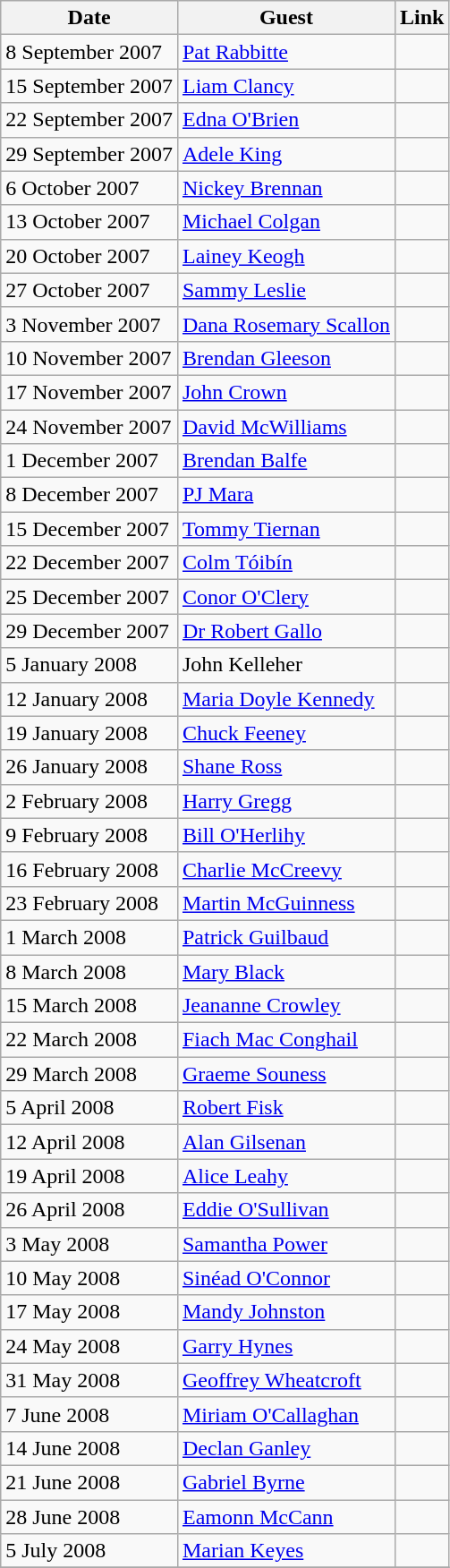<table class="wikitable">
<tr>
<th>Date</th>
<th>Guest</th>
<th>Link</th>
</tr>
<tr>
<td>8 September 2007</td>
<td><a href='#'>Pat Rabbitte</a></td>
<td></td>
</tr>
<tr>
<td>15 September 2007</td>
<td><a href='#'>Liam Clancy</a></td>
<td></td>
</tr>
<tr>
<td>22 September 2007</td>
<td><a href='#'>Edna O'Brien</a></td>
<td></td>
</tr>
<tr>
<td>29 September 2007</td>
<td><a href='#'>Adele King</a></td>
<td></td>
</tr>
<tr>
<td>6 October 2007</td>
<td><a href='#'>Nickey Brennan</a></td>
<td></td>
</tr>
<tr>
<td>13 October 2007</td>
<td><a href='#'>Michael Colgan</a></td>
<td></td>
</tr>
<tr>
<td>20 October 2007</td>
<td><a href='#'>Lainey Keogh</a></td>
<td></td>
</tr>
<tr>
<td>27 October 2007</td>
<td><a href='#'>Sammy Leslie</a></td>
<td></td>
</tr>
<tr>
<td>3 November 2007</td>
<td><a href='#'>Dana Rosemary Scallon</a></td>
<td></td>
</tr>
<tr>
<td>10 November 2007</td>
<td><a href='#'>Brendan Gleeson</a></td>
<td></td>
</tr>
<tr>
<td>17 November 2007</td>
<td><a href='#'>John Crown</a></td>
<td></td>
</tr>
<tr>
<td>24 November 2007</td>
<td><a href='#'>David McWilliams</a></td>
<td></td>
</tr>
<tr>
<td>1 December 2007</td>
<td><a href='#'>Brendan Balfe</a></td>
<td></td>
</tr>
<tr>
<td>8 December 2007</td>
<td><a href='#'>PJ Mara</a></td>
<td></td>
</tr>
<tr>
<td>15 December 2007</td>
<td><a href='#'>Tommy Tiernan</a></td>
<td></td>
</tr>
<tr>
<td>22 December 2007</td>
<td><a href='#'>Colm Tóibín</a></td>
<td></td>
</tr>
<tr>
<td>25 December 2007</td>
<td><a href='#'>Conor O'Clery</a></td>
<td></td>
</tr>
<tr>
<td>29 December 2007</td>
<td><a href='#'>Dr Robert Gallo</a></td>
<td></td>
</tr>
<tr>
<td>5 January 2008</td>
<td>John Kelleher</td>
<td></td>
</tr>
<tr>
<td>12 January 2008</td>
<td><a href='#'>Maria Doyle Kennedy</a></td>
<td></td>
</tr>
<tr>
<td>19 January 2008</td>
<td><a href='#'>Chuck Feeney</a></td>
<td></td>
</tr>
<tr>
<td>26 January 2008</td>
<td><a href='#'>Shane Ross</a></td>
<td></td>
</tr>
<tr>
<td>2 February 2008</td>
<td><a href='#'>Harry Gregg</a></td>
<td></td>
</tr>
<tr>
<td>9 February 2008</td>
<td><a href='#'>Bill O'Herlihy</a></td>
<td></td>
</tr>
<tr>
<td>16 February 2008</td>
<td><a href='#'>Charlie McCreevy</a></td>
<td></td>
</tr>
<tr>
<td>23 February 2008</td>
<td><a href='#'>Martin McGuinness</a></td>
<td></td>
</tr>
<tr>
<td>1 March 2008</td>
<td><a href='#'>Patrick Guilbaud</a></td>
<td></td>
</tr>
<tr>
<td>8 March 2008</td>
<td><a href='#'>Mary Black</a></td>
<td></td>
</tr>
<tr>
<td>15 March 2008</td>
<td><a href='#'>Jeananne Crowley</a></td>
<td></td>
</tr>
<tr>
<td>22 March 2008</td>
<td><a href='#'>Fiach Mac Conghail</a></td>
<td></td>
</tr>
<tr>
<td>29 March 2008</td>
<td><a href='#'>Graeme Souness</a></td>
<td></td>
</tr>
<tr>
<td>5 April 2008</td>
<td><a href='#'>Robert Fisk</a></td>
<td></td>
</tr>
<tr>
<td>12 April 2008</td>
<td><a href='#'>Alan Gilsenan</a></td>
<td></td>
</tr>
<tr>
<td>19 April 2008</td>
<td><a href='#'>Alice Leahy</a></td>
<td></td>
</tr>
<tr>
<td>26 April 2008</td>
<td><a href='#'>Eddie O'Sullivan</a></td>
<td></td>
</tr>
<tr>
<td>3 May 2008</td>
<td><a href='#'>Samantha Power</a></td>
<td></td>
</tr>
<tr>
<td>10 May 2008</td>
<td><a href='#'>Sinéad O'Connor</a></td>
<td></td>
</tr>
<tr>
<td>17 May 2008</td>
<td><a href='#'>Mandy Johnston</a></td>
<td></td>
</tr>
<tr>
<td>24 May 2008</td>
<td><a href='#'>Garry Hynes</a></td>
<td></td>
</tr>
<tr>
<td>31 May 2008</td>
<td><a href='#'>Geoffrey Wheatcroft</a></td>
<td></td>
</tr>
<tr>
<td>7 June 2008</td>
<td><a href='#'>Miriam O'Callaghan</a></td>
<td></td>
</tr>
<tr>
<td>14 June 2008</td>
<td><a href='#'>Declan Ganley</a></td>
<td></td>
</tr>
<tr>
<td>21 June 2008</td>
<td><a href='#'>Gabriel Byrne</a></td>
<td></td>
</tr>
<tr>
<td>28 June 2008</td>
<td><a href='#'>Eamonn McCann</a></td>
<td></td>
</tr>
<tr>
<td>5 July 2008</td>
<td><a href='#'>Marian Keyes</a></td>
<td></td>
</tr>
<tr>
</tr>
</table>
